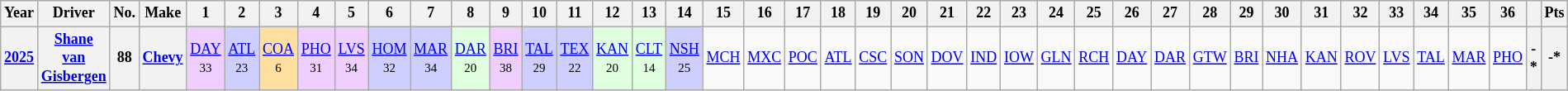<table class="wikitable" style="text-align:center; font-size:75%">
<tr>
<th>Year</th>
<th>Driver</th>
<th>No.</th>
<th>Make</th>
<th>1</th>
<th>2</th>
<th>3</th>
<th>4</th>
<th>5</th>
<th>6</th>
<th>7</th>
<th>8</th>
<th>9</th>
<th>10</th>
<th>11</th>
<th>12</th>
<th>13</th>
<th>14</th>
<th>15</th>
<th>16</th>
<th>17</th>
<th>18</th>
<th>19</th>
<th>20</th>
<th>21</th>
<th>22</th>
<th>23</th>
<th>24</th>
<th>25</th>
<th>26</th>
<th>27</th>
<th>28</th>
<th>29</th>
<th>30</th>
<th>31</th>
<th>32</th>
<th>33</th>
<th>34</th>
<th>35</th>
<th>36</th>
<th></th>
<th>Pts</th>
</tr>
<tr>
<th><a href='#'>2025</a></th>
<th><a href='#'>Shane van Gisbergen</a></th>
<th>88</th>
<th><a href='#'>Chevy</a></th>
<td style="background:#EFCFFF;"><a href='#'>DAY</a><br><small>33</small></td>
<td style="background:#CFCFFF;"><a href='#'>ATL</a><br><small>23</small></td>
<td style="background:#FFDF9F;"><a href='#'>COA</a><br><small>6</small></td>
<td style="background:#EFCFFF;"><a href='#'>PHO</a><br><small>31</small></td>
<td style="background:#EFCFFF;"><a href='#'>LVS</a><br><small>34</small></td>
<td style="background:#CFCFFF;"><a href='#'>HOM</a><br><small>32</small></td>
<td style="background:#CFCFFF;"><a href='#'>MAR</a><br><small>34</small></td>
<td style="background:#DFFFDF;"><a href='#'>DAR</a><br><small>20</small></td>
<td style="background:#EFCFFF;"><a href='#'>BRI</a><br><small>38</small></td>
<td style="background:#CFCFFF;"><a href='#'>TAL</a><br><small>29</small></td>
<td style="background:#CFCFFF;"><a href='#'>TEX</a><br><small>22</small></td>
<td style="background:#DFFFDF;"><a href='#'>KAN</a><br><small>20</small></td>
<td style="background:#DFFFDF;"><a href='#'>CLT</a><br><small>14</small></td>
<td style="background:#CFCFFF;"><a href='#'>NSH</a><br><small>25</small></td>
<td><a href='#'>MCH</a></td>
<td><a href='#'>MXC</a></td>
<td><a href='#'>POC</a></td>
<td><a href='#'>ATL</a></td>
<td><a href='#'>CSC</a></td>
<td><a href='#'>SON</a></td>
<td><a href='#'>DOV</a></td>
<td><a href='#'>IND</a></td>
<td><a href='#'>IOW</a></td>
<td><a href='#'>GLN</a></td>
<td><a href='#'>RCH</a></td>
<td><a href='#'>DAY</a></td>
<td><a href='#'>DAR</a></td>
<td><a href='#'>GTW</a></td>
<td><a href='#'>BRI</a></td>
<td><a href='#'>NHA</a></td>
<td><a href='#'>KAN</a></td>
<td><a href='#'>ROV</a></td>
<td><a href='#'>LVS</a></td>
<td><a href='#'>TAL</a></td>
<td><a href='#'>MAR</a></td>
<td><a href='#'>PHO</a></td>
<th>-*</th>
<th>-*</th>
</tr>
</table>
